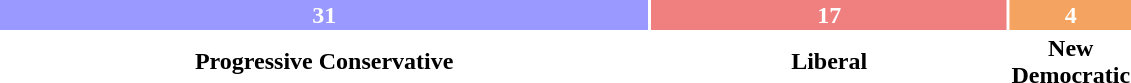<table style="width:60%; text-align:center;">
<tr style="color:white;">
<td style="background:#9999FF; width:59.62%;"><strong>31</strong></td>
<td style="background:#F08080; width:32.69%;"><strong>17</strong></td>
<td style="background:#F4A460; width:7.69%;"><strong>4</strong></td>
</tr>
<tr>
<td><span><strong>Progressive Conservative</strong></span></td>
<td><span><strong>Liberal</strong></span></td>
<td><span><strong>New Democratic</strong></span></td>
</tr>
</table>
